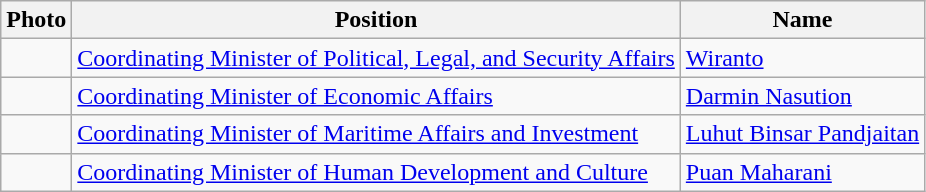<table class=wikitable>
<tr>
<th>Photo</th>
<th>Position</th>
<th>Name</th>
</tr>
<tr>
<td></td>
<td><a href='#'>Coordinating Minister of Political, Legal, and Security Affairs</a></td>
<td><a href='#'>Wiranto</a></td>
</tr>
<tr>
<td></td>
<td><a href='#'>Coordinating Minister of Economic Affairs</a></td>
<td><a href='#'>Darmin Nasution</a></td>
</tr>
<tr>
<td></td>
<td><a href='#'>Coordinating Minister of Maritime Affairs and Investment</a></td>
<td><a href='#'>Luhut Binsar Pandjaitan</a></td>
</tr>
<tr>
<td></td>
<td><a href='#'>Coordinating Minister of Human Development and Culture</a></td>
<td><a href='#'>Puan Maharani</a></td>
</tr>
</table>
